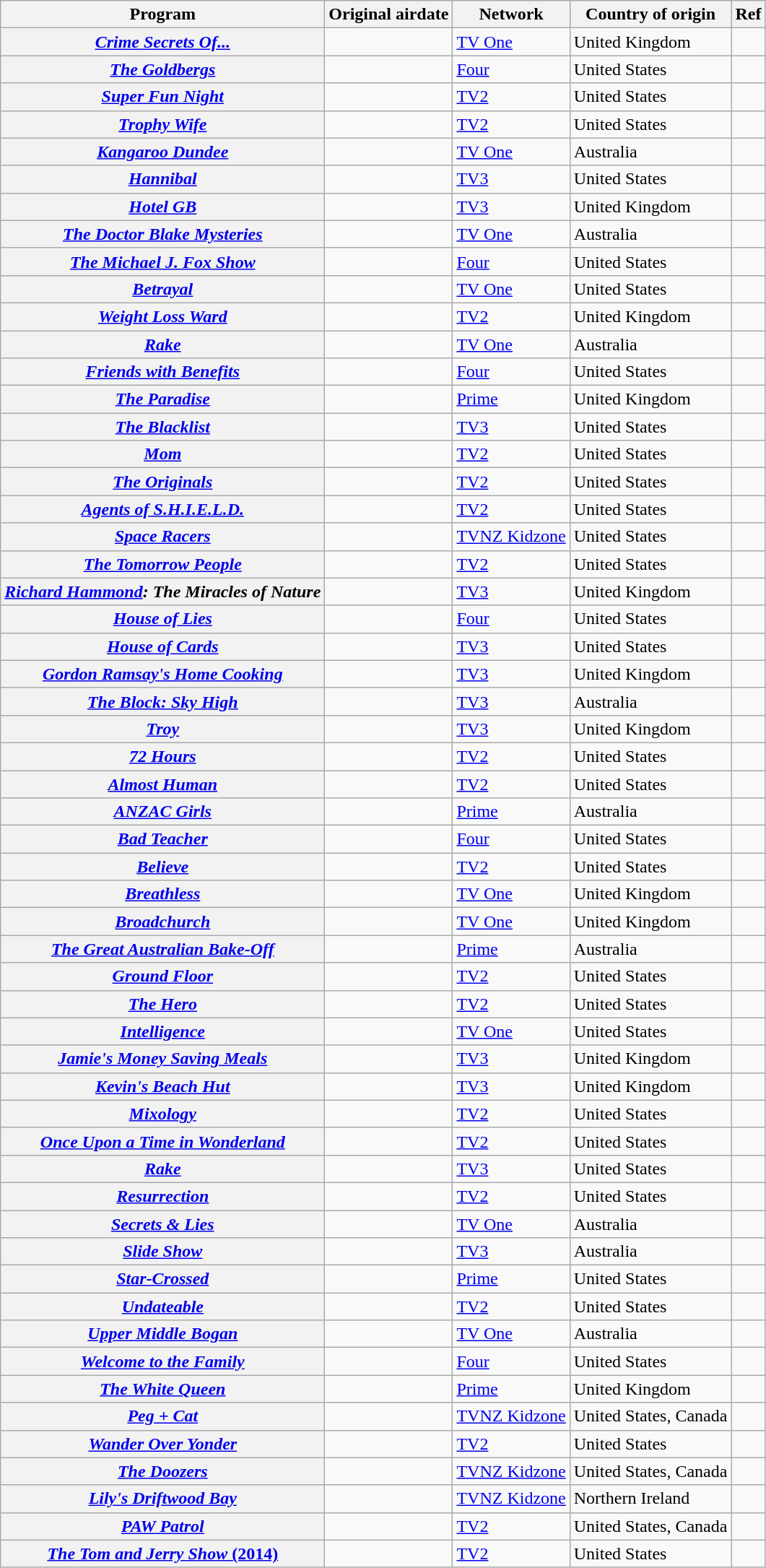<table class="wikitable plainrowheaders sortable" style="text-align:left">
<tr>
<th scope="col">Program</th>
<th scope="col">Original airdate</th>
<th scope="col">Network</th>
<th scope="col">Country of origin</th>
<th scope="col" class="unsortable">Ref</th>
</tr>
<tr>
<th scope="row"><em><a href='#'>Crime Secrets Of...</a></em></th>
<td align=center></td>
<td><a href='#'>TV One</a></td>
<td>United Kingdom</td>
<td align=center></td>
</tr>
<tr>
<th scope="row"><em><a href='#'>The Goldbergs</a></em></th>
<td align=center></td>
<td><a href='#'>Four</a></td>
<td>United States</td>
<td align=center></td>
</tr>
<tr>
<th scope="row"><em><a href='#'>Super Fun Night</a></em></th>
<td align=center></td>
<td><a href='#'>TV2</a></td>
<td>United States</td>
<td align=center></td>
</tr>
<tr>
<th scope="row"><em><a href='#'>Trophy Wife</a></em></th>
<td align=center></td>
<td><a href='#'>TV2</a></td>
<td>United States</td>
<td align=center></td>
</tr>
<tr>
<th scope="row"><em><a href='#'>Kangaroo Dundee</a></em></th>
<td align=center></td>
<td><a href='#'>TV One</a></td>
<td>Australia</td>
<td align=center></td>
</tr>
<tr>
<th scope="row"><em><a href='#'>Hannibal</a></em></th>
<td align=center></td>
<td><a href='#'>TV3</a></td>
<td>United States</td>
<td align=center></td>
</tr>
<tr>
<th scope="row"><em><a href='#'>Hotel GB</a></em></th>
<td align=center></td>
<td><a href='#'>TV3</a></td>
<td>United Kingdom</td>
<td align=center></td>
</tr>
<tr>
<th scope="row"><em><a href='#'>The Doctor Blake Mysteries</a></em></th>
<td align=center></td>
<td><a href='#'>TV One</a></td>
<td>Australia</td>
<td align=center></td>
</tr>
<tr>
<th scope="row"><em><a href='#'>The Michael J. Fox Show</a></em></th>
<td align=center></td>
<td><a href='#'>Four</a></td>
<td>United States</td>
<td align=center></td>
</tr>
<tr>
<th scope="row"><em><a href='#'>Betrayal</a></em></th>
<td align=center></td>
<td><a href='#'>TV One</a></td>
<td>United States</td>
<td align=center></td>
</tr>
<tr>
<th scope="row"><em><a href='#'>Weight Loss Ward</a></em></th>
<td align=center></td>
<td><a href='#'>TV2</a></td>
<td>United Kingdom</td>
<td align=center></td>
</tr>
<tr>
<th scope="row"><em><a href='#'>Rake</a></em></th>
<td align=center></td>
<td><a href='#'>TV One</a></td>
<td>Australia</td>
<td align=center></td>
</tr>
<tr>
<th scope="row"><em><a href='#'>Friends with Benefits</a></em></th>
<td align=center></td>
<td><a href='#'>Four</a></td>
<td>United States</td>
<td align=center></td>
</tr>
<tr>
<th scope="row"><em><a href='#'>The Paradise</a></em></th>
<td align=center></td>
<td><a href='#'>Prime</a></td>
<td>United Kingdom</td>
<td align=center></td>
</tr>
<tr>
<th scope="row"><em><a href='#'>The Blacklist</a></em></th>
<td align=center></td>
<td><a href='#'>TV3</a></td>
<td>United States</td>
<td align=center></td>
</tr>
<tr>
<th scope="row"><em><a href='#'>Mom</a></em></th>
<td align=center></td>
<td><a href='#'>TV2</a></td>
<td>United States</td>
<td align=center></td>
</tr>
<tr>
<th scope="row"><em><a href='#'>The Originals</a></em></th>
<td align=center></td>
<td><a href='#'>TV2</a></td>
<td>United States</td>
<td align=center></td>
</tr>
<tr>
<th scope="row"><em><a href='#'>Agents of S.H.I.E.L.D.</a></em></th>
<td align=center></td>
<td><a href='#'>TV2</a></td>
<td>United States</td>
<td align=center></td>
</tr>
<tr>
<th scope="row"><em><a href='#'>Space Racers</a></em></th>
<td align=center></td>
<td><a href='#'>TVNZ Kidzone</a></td>
<td>United States</td>
<td></td>
</tr>
<tr>
<th scope="row"><em><a href='#'>The Tomorrow People</a></em></th>
<td align=center></td>
<td><a href='#'>TV2</a></td>
<td>United States</td>
<td align=center></td>
</tr>
<tr>
<th scope="row"><em><a href='#'>Richard Hammond</a>: The Miracles of Nature</em></th>
<td align=center></td>
<td><a href='#'>TV3</a></td>
<td>United Kingdom</td>
<td align=center></td>
</tr>
<tr>
<th scope="row"><em><a href='#'>House of Lies</a></em></th>
<td align=center></td>
<td><a href='#'>Four</a></td>
<td>United States</td>
<td align=center></td>
</tr>
<tr>
<th scope="row"><em><a href='#'>House of Cards</a></em></th>
<td align=center></td>
<td><a href='#'>TV3</a></td>
<td>United States</td>
<td align=center></td>
</tr>
<tr>
<th scope="row"><em><a href='#'>Gordon Ramsay's Home Cooking</a></em></th>
<td align=center></td>
<td><a href='#'>TV3</a></td>
<td>United Kingdom</td>
<td align=center></td>
</tr>
<tr>
<th scope="row"><em><a href='#'>The Block: Sky High</a></em></th>
<td align=center></td>
<td><a href='#'>TV3</a></td>
<td>Australia</td>
<td align=center></td>
</tr>
<tr>
<th scope="row"><em><a href='#'>Troy</a></em></th>
<td align=center></td>
<td><a href='#'>TV3</a></td>
<td>United Kingdom</td>
<td align=center></td>
</tr>
<tr>
<th scope="row"><em><a href='#'>72 Hours</a></em></th>
<td></td>
<td><a href='#'>TV2</a></td>
<td>United States</td>
<td align=center></td>
</tr>
<tr>
<th scope="row"><em><a href='#'>Almost Human</a></em></th>
<td></td>
<td><a href='#'>TV2</a></td>
<td>United States</td>
<td align=center></td>
</tr>
<tr>
<th scope="row"><em><a href='#'>ANZAC Girls</a></em></th>
<td></td>
<td><a href='#'>Prime</a></td>
<td>Australia</td>
<td align=center></td>
</tr>
<tr>
<th scope="row"><em><a href='#'>Bad Teacher</a></em></th>
<td></td>
<td><a href='#'>Four</a></td>
<td>United States</td>
<td align=center></td>
</tr>
<tr>
<th scope="row"><em><a href='#'>Believe</a></em></th>
<td></td>
<td><a href='#'>TV2</a></td>
<td>United States</td>
<td align=center></td>
</tr>
<tr>
<th scope="row"><em><a href='#'>Breathless</a></em></th>
<td></td>
<td><a href='#'>TV One</a></td>
<td>United Kingdom</td>
<td align=center></td>
</tr>
<tr>
<th scope="row"><em><a href='#'>Broadchurch</a></em></th>
<td></td>
<td><a href='#'>TV One</a></td>
<td>United Kingdom</td>
<td align=center></td>
</tr>
<tr>
<th scope="row"><em><a href='#'>The Great Australian Bake-Off</a></em></th>
<td></td>
<td><a href='#'>Prime</a></td>
<td>Australia</td>
<td align=center></td>
</tr>
<tr>
<th scope="row"><em><a href='#'>Ground Floor</a></em></th>
<td></td>
<td><a href='#'>TV2</a></td>
<td>United States</td>
<td align=center></td>
</tr>
<tr>
<th scope="row"><em><a href='#'>The Hero</a></em></th>
<td></td>
<td><a href='#'>TV2</a></td>
<td>United States</td>
<td align=center></td>
</tr>
<tr>
<th scope="row"><em><a href='#'>Intelligence</a></em></th>
<td></td>
<td><a href='#'>TV One</a></td>
<td>United States</td>
<td align=center></td>
</tr>
<tr>
<th scope="row"><em><a href='#'>Jamie's Money Saving Meals</a></em></th>
<td></td>
<td><a href='#'>TV3</a></td>
<td>United Kingdom</td>
<td align=center></td>
</tr>
<tr>
<th scope="row"><em><a href='#'>Kevin's Beach Hut</a></em></th>
<td></td>
<td><a href='#'>TV3</a></td>
<td>United Kingdom</td>
<td align=center></td>
</tr>
<tr>
<th scope="row"><em><a href='#'>Mixology</a></em></th>
<td></td>
<td><a href='#'>TV2</a></td>
<td>United States</td>
<td align=center></td>
</tr>
<tr>
<th scope="row"><em><a href='#'>Once Upon a Time in Wonderland</a></em></th>
<td></td>
<td><a href='#'>TV2</a></td>
<td>United States</td>
<td align=center></td>
</tr>
<tr>
<th scope="row"><em><a href='#'>Rake</a></em></th>
<td></td>
<td><a href='#'>TV3</a></td>
<td>United States</td>
<td align=center></td>
</tr>
<tr>
<th scope="row"><em><a href='#'>Resurrection</a></em></th>
<td></td>
<td><a href='#'>TV2</a></td>
<td>United States</td>
<td align=center></td>
</tr>
<tr>
<th scope="row"><em><a href='#'>Secrets & Lies</a></em></th>
<td></td>
<td><a href='#'>TV One</a></td>
<td>Australia</td>
<td align=center></td>
</tr>
<tr>
<th scope="row"><em><a href='#'>Slide Show</a></em></th>
<td></td>
<td><a href='#'>TV3</a></td>
<td>Australia</td>
<td align=center></td>
</tr>
<tr>
<th scope="row"><em><a href='#'>Star-Crossed</a></em></th>
<td></td>
<td><a href='#'>Prime</a></td>
<td>United States</td>
<td align=center></td>
</tr>
<tr>
<th scope="row"><em><a href='#'>Undateable</a></em></th>
<td></td>
<td><a href='#'>TV2</a></td>
<td>United States</td>
<td align=center></td>
</tr>
<tr>
<th scope="row"><em><a href='#'>Upper Middle Bogan</a></em></th>
<td></td>
<td><a href='#'>TV One</a></td>
<td>Australia</td>
<td align=center></td>
</tr>
<tr>
<th scope="row"><em><a href='#'>Welcome to the Family</a></em></th>
<td></td>
<td><a href='#'>Four</a></td>
<td>United States</td>
<td align=center></td>
</tr>
<tr>
<th scope="row"><em><a href='#'>The White Queen</a></em></th>
<td></td>
<td><a href='#'>Prime</a></td>
<td>United Kingdom</td>
<td align=center></td>
</tr>
<tr>
<th scope="row"><em><a href='#'>Peg + Cat</a></em></th>
<td></td>
<td><a href='#'>TVNZ Kidzone</a></td>
<td>United States, Canada</td>
<td></td>
</tr>
<tr>
<th scope="row"><em><a href='#'>Wander Over Yonder</a></em></th>
<td></td>
<td><a href='#'>TV2</a></td>
<td>United States</td>
<td></td>
</tr>
<tr>
<th scope="row"><em><a href='#'>The Doozers</a></em></th>
<td></td>
<td><a href='#'>TVNZ Kidzone</a></td>
<td>United States, Canada</td>
<td></td>
</tr>
<tr>
<th scope="row"><em><a href='#'>Lily's Driftwood Bay</a></em></th>
<td></td>
<td><a href='#'>TVNZ Kidzone</a></td>
<td>Northern Ireland</td>
<td></td>
</tr>
<tr>
<th scope="row"><em><a href='#'>PAW Patrol</a></em></th>
<td></td>
<td><a href='#'>TV2</a></td>
<td>United States, Canada</td>
<td></td>
</tr>
<tr>
<th scope="row"><a href='#'><em>The Tom and Jerry Show</em> (2014)</a></th>
<td></td>
<td><a href='#'>TV2</a></td>
<td>United States</td>
<td></td>
</tr>
</table>
